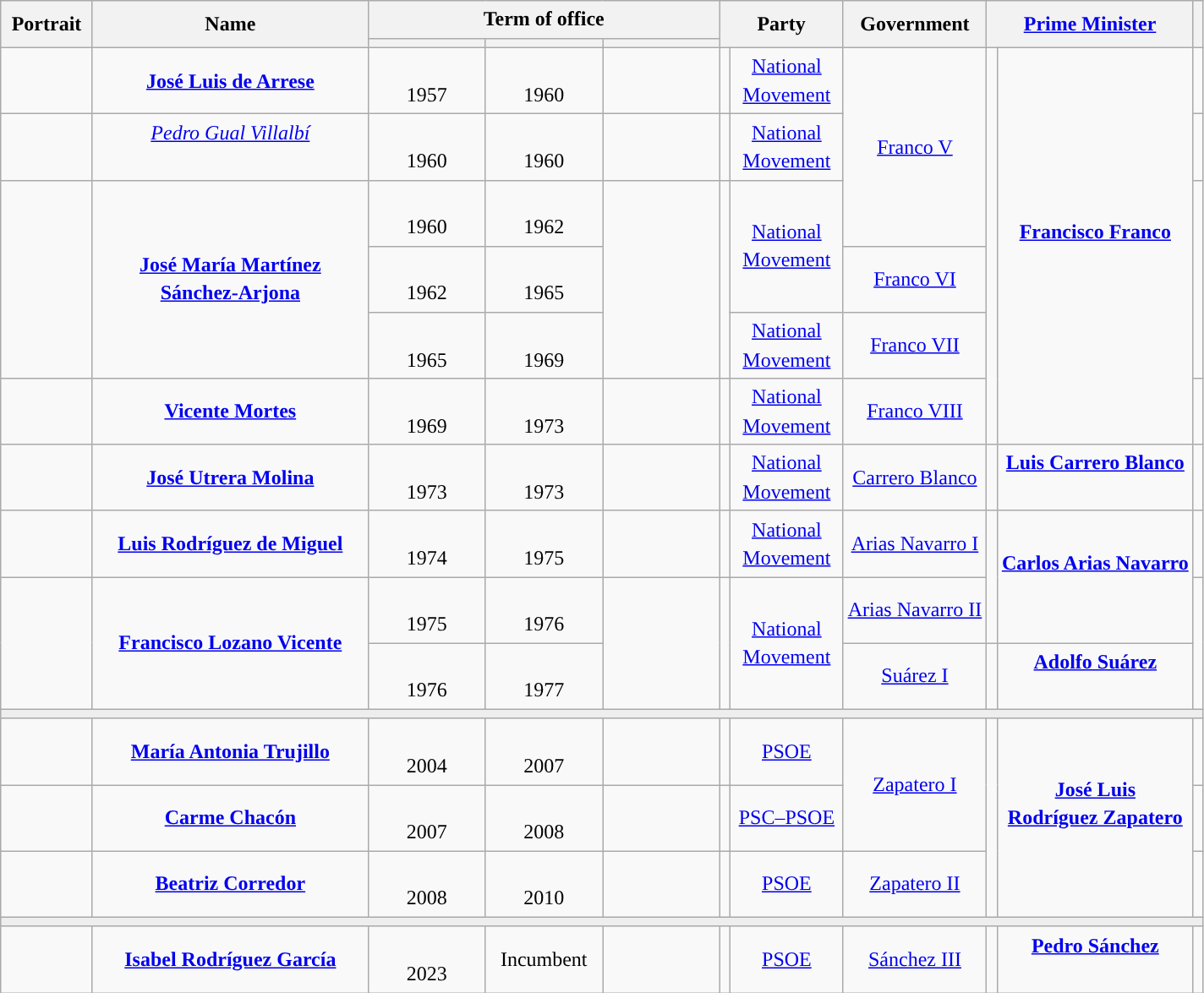<table class="wikitable" style="line-height:1.4em; text-align:center; border:1px #aaf solid;">
<tr>
<th rowspan="2" width="65">Portrait</th>
<th rowspan="2" width="210">Name<br></th>
<th colspan="3">Term of office</th>
<th rowspan="2" colspan="2" width="90">Party</th>
<th rowspan="2">Government</th>
<th rowspan="2" colspan="2"><a href='#'>Prime Minister</a><br></th>
<th rowspan="2"></th>
</tr>
<tr>
<th width="85"></th>
<th width="85"></th>
<th width="85"></th>
</tr>
<tr>
<td></td>
<td><strong><a href='#'>José Luis de Arrese</a></strong><br></td>
<td class="nowrap"><br>1957</td>
<td class="nowrap"><br>1960</td>
<td style="font-size:95%;"></td>
<td width="1" style="color:inherit;background:"></td>
<td><a href='#'>National<br>Movement</a><br></td>
<td rowspan="3"><a href='#'>Franco V</a></td>
<td width="1" rowspan="6" style="color:inherit;background:"></td>
<td rowspan="6"><strong><a href='#'>Francisco Franco</a></strong><br><br></td>
<td align="center"><br></td>
</tr>
<tr>
<td></td>
<td><em><a href='#'>Pedro Gual Villalbí</a><br></em><br></td>
<td class="nowrap"><br>1960</td>
<td class="nowrap"><br>1960</td>
<td style="font-size:95%;"></td>
<td style="color:inherit;background:"></td>
<td><a href='#'>National<br>Movement</a><br></td>
<td><br></td>
</tr>
<tr>
<td rowspan="3"></td>
<td rowspan="3"><strong><a href='#'>José María Martínez<br>Sánchez-Arjona</a></strong><br></td>
<td class="nowrap"><br>1960</td>
<td class="nowrap"><br>1962</td>
<td rowspan="3" style="font-size:95%;"></td>
<td rowspan="3" style="color:inherit;background:"></td>
<td rowspan="2"><a href='#'>National<br>Movement</a><br></td>
<td rowspan="3" align="center"><br><br><br></td>
</tr>
<tr>
<td class="nowrap"><br>1962</td>
<td class="nowrap"><br>1965</td>
<td><a href='#'>Franco VI</a></td>
</tr>
<tr>
<td class="nowrap"><br>1965</td>
<td class="nowrap"><br>1969</td>
<td><a href='#'>National<br>Movement</a><br></td>
<td><a href='#'>Franco VII</a></td>
</tr>
<tr>
<td></td>
<td><strong><a href='#'>Vicente Mortes</a></strong><br></td>
<td class="nowrap"><br>1969</td>
<td class="nowrap"><br>1973</td>
<td style="font-size:95%;"></td>
<td style="color:inherit;background:"></td>
<td><a href='#'>National<br>Movement</a><br></td>
<td><a href='#'>Franco VIII</a></td>
<td align="center"></td>
</tr>
<tr>
<td></td>
<td><strong><a href='#'>José Utrera Molina</a></strong><br></td>
<td class="nowrap"><br>1973</td>
<td class="nowrap"><br>1973</td>
<td style="font-size:95%;"></td>
<td style="color:inherit;background:"></td>
<td><a href='#'>National<br>Movement</a><br></td>
<td><a href='#'>Carrero Blanco</a></td>
<td style="color:inherit;background:"></td>
<td><strong><a href='#'>Luis Carrero Blanco</a></strong><br><br></td>
<td align="center"></td>
</tr>
<tr>
<td></td>
<td><strong><a href='#'>Luis Rodríguez de Miguel</a></strong><br></td>
<td class="nowrap"><br>1974</td>
<td class="nowrap"><br>1975</td>
<td style="font-size:95%;"></td>
<td style="color:inherit;background:"></td>
<td><a href='#'>National<br>Movement</a><br></td>
<td><a href='#'>Arias Navarro I</a></td>
<td rowspan="2" style="color:inherit;background:"></td>
<td rowspan="2"><strong><a href='#'>Carlos Arias Navarro</a></strong><br><br></td>
<td align="center"><br></td>
</tr>
<tr>
<td rowspan="2"></td>
<td rowspan="2"><strong><a href='#'>Francisco Lozano Vicente</a></strong><br></td>
<td class="nowrap"><br>1975</td>
<td class="nowrap"><br>1976</td>
<td rowspan="2" style="font-size:95%;"></td>
<td rowspan="2" style="color:inherit;background:"></td>
<td rowspan="2"><a href='#'>National<br>Movement</a><br></td>
<td><a href='#'>Arias Navarro II</a></td>
<td rowspan="2" align="center"><br><br></td>
</tr>
<tr>
<td class="nowrap"><br>1976</td>
<td class="nowrap"><br>1977</td>
<td><a href='#'>Suárez I</a></td>
<td style="color:inherit;background:"></td>
<td><strong><a href='#'>Adolfo Suárez</a></strong><br><br></td>
</tr>
<tr>
<td colspan="11" style="color:inherit;background:#EEEEEE;"></td>
</tr>
<tr>
<td></td>
<td><strong><a href='#'>María Antonia Trujillo</a></strong><br></td>
<td class="nowrap"><br>2004</td>
<td class="nowrap"><br>2007</td>
<td style="font-size:95%;"></td>
<td style="color:inherit;background:"></td>
<td><a href='#'>PSOE</a></td>
<td rowspan="2"><a href='#'>Zapatero I</a></td>
<td rowspan="3" style="color:inherit;background:"></td>
<td rowspan="3"><strong><a href='#'>José Luis<br>Rodríguez Zapatero</a></strong><br><br></td>
<td align="center"><br></td>
</tr>
<tr>
<td></td>
<td><strong><a href='#'>Carme Chacón</a></strong><br></td>
<td class="nowrap"><br>2007</td>
<td class="nowrap"><br>2008</td>
<td style="font-size:95%;"></td>
<td style="color:inherit;background:"></td>
<td><a href='#'>PSC–PSOE</a></td>
<td><br></td>
</tr>
<tr>
<td></td>
<td><strong><a href='#'>Beatriz Corredor</a></strong><br></td>
<td class="nowrap"><br>2008</td>
<td class="nowrap"><br>2010</td>
<td style="font-size:95%;"></td>
<td style="color:inherit;background:"></td>
<td><a href='#'>PSOE</a></td>
<td><a href='#'>Zapatero II</a></td>
<td><br></td>
</tr>
<tr>
<td colspan="11" style="color:inherit;background:#EEEEEE;"></td>
</tr>
<tr>
<td></td>
<td><strong><a href='#'>Isabel Rodríguez García</a></strong><br></td>
<td class="nowrap"><br>2023</td>
<td class="nowrap">Incumbent</td>
<td style="font-size:95%;"></td>
<td style="color:inherit;background:"></td>
<td><a href='#'>PSOE</a></td>
<td><a href='#'>Sánchez III</a></td>
<td style="color:inherit;background:"></td>
<td><strong><a href='#'>Pedro Sánchez</a></strong><br><br></td>
<td align="center"></td>
</tr>
</table>
